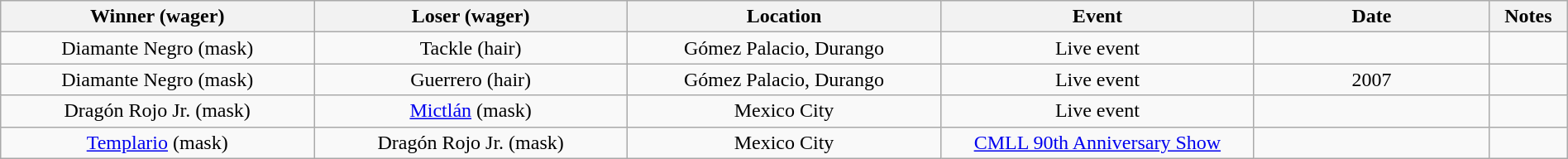<table class="wikitable sortable" width=100%  style="text-align: center">
<tr>
<th width=20% scope="col">Winner (wager)</th>
<th width=20% scope="col">Loser (wager)</th>
<th width=20% scope="col">Location</th>
<th width=20% scope="col">Event</th>
<th width=15% scope="col">Date</th>
<th class="unsortable" width=5% scope="col">Notes</th>
</tr>
<tr>
<td>Diamante Negro (mask)</td>
<td>Tackle (hair)</td>
<td>Gómez Palacio, Durango</td>
<td>Live event</td>
<td></td>
<td></td>
</tr>
<tr>
<td>Diamante Negro (mask)</td>
<td>Guerrero (hair)</td>
<td>Gómez Palacio, Durango</td>
<td>Live event</td>
<td>2007</td>
<td></td>
</tr>
<tr>
<td>Dragón Rojo Jr. (mask)</td>
<td><a href='#'>Mictlán</a> (mask)</td>
<td>Mexico City</td>
<td>Live event</td>
<td></td>
<td></td>
</tr>
<tr>
<td><a href='#'>Templario</a> (mask)</td>
<td>Dragón Rojo Jr. (mask)</td>
<td>Mexico City</td>
<td><a href='#'>CMLL 90th Anniversary Show</a></td>
<td></td>
<td></td>
</tr>
</table>
